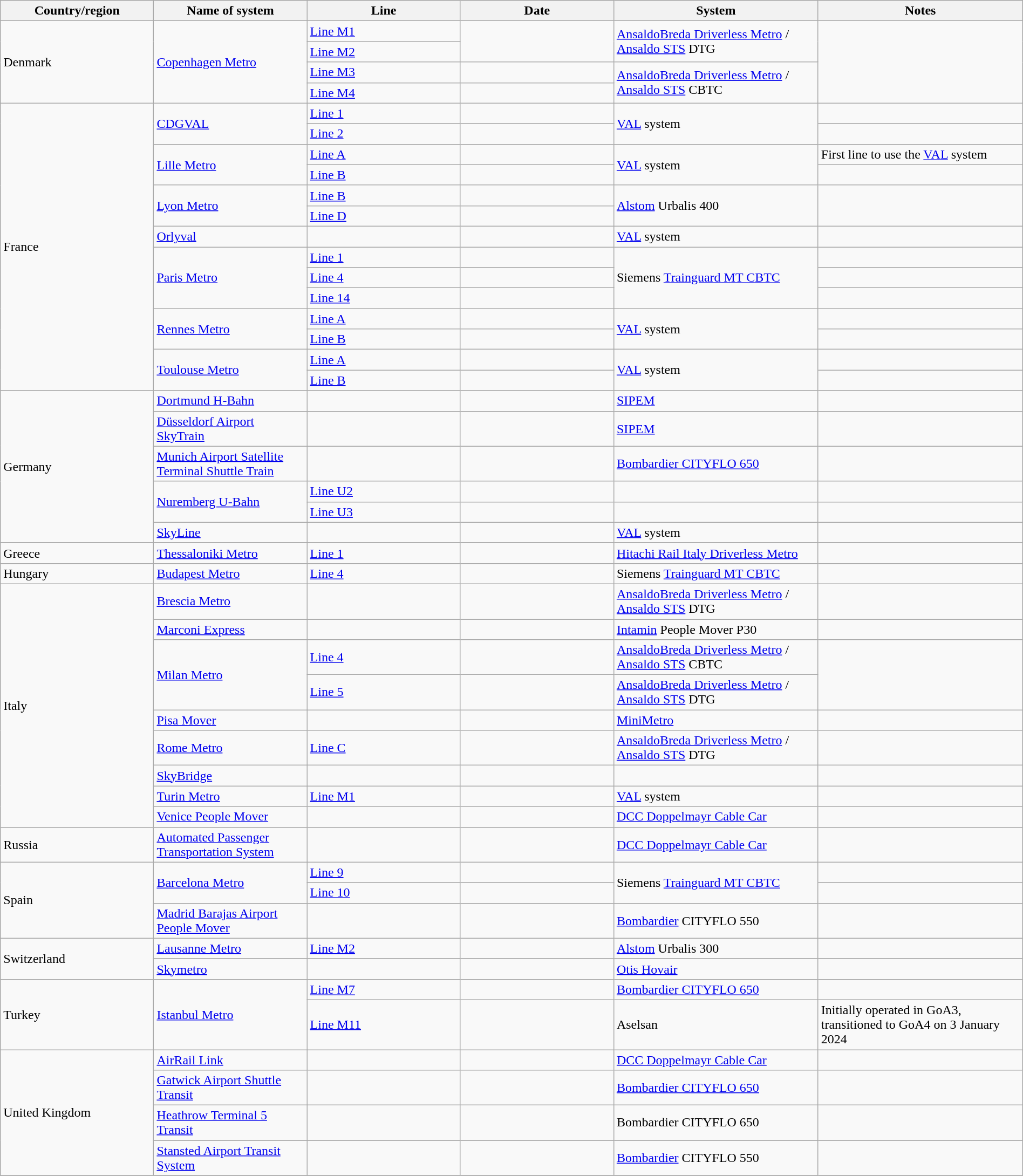<table class="wikitable sortable" style="width:100%">
<tr>
<th style="width:15%">Country/region</th>
<th style="width:15%">Name of system</th>
<th style="width:15%">Line</th>
<th style="width:15%">Date</th>
<th style="width:20%">System</th>
<th style="width:20%">Notes</th>
</tr>
<tr>
<td rowspan="4">Denmark</td>
<td rowspan="4"><a href='#'>Copenhagen Metro</a></td>
<td><a href='#'>Line M1</a></td>
<td rowspan="2"></td>
<td rowspan="2"><a href='#'>AnsaldoBreda Driverless Metro</a> / <a href='#'>Ansaldo STS</a> DTG</td>
<td rowspan="4"></td>
</tr>
<tr>
<td><a href='#'>Line M2</a></td>
</tr>
<tr>
<td><a href='#'>Line M3</a></td>
<td></td>
<td rowspan="2"><a href='#'>AnsaldoBreda Driverless Metro</a> / <a href='#'>Ansaldo STS</a> CBTC</td>
</tr>
<tr>
<td><a href='#'>Line M4</a></td>
<td></td>
</tr>
<tr>
<td rowspan="14">France</td>
<td rowspan="2"><a href='#'>CDGVAL</a></td>
<td><a href='#'>Line 1</a></td>
<td></td>
<td rowspan="2"><a href='#'>VAL</a> system</td>
<td></td>
</tr>
<tr>
<td><a href='#'>Line 2</a></td>
<td></td>
<td></td>
</tr>
<tr>
<td rowspan=2><a href='#'>Lille Metro</a></td>
<td><a href='#'>Line A</a></td>
<td></td>
<td rowspan="2"><a href='#'>VAL</a> system</td>
<td>First line to use the <a href='#'>VAL</a> system</td>
</tr>
<tr>
<td><a href='#'>Line B</a></td>
<td></td>
<td></td>
</tr>
<tr>
<td rowspan=2><a href='#'>Lyon Metro</a></td>
<td><a href='#'>Line B</a></td>
<td></td>
<td rowspan="2"><a href='#'>Alstom</a> Urbalis 400</td>
<td rowspan="2"></td>
</tr>
<tr>
<td><a href='#'>Line D</a></td>
<td></td>
</tr>
<tr>
<td><a href='#'>Orlyval</a></td>
<td></td>
<td></td>
<td><a href='#'>VAL</a> system</td>
<td></td>
</tr>
<tr>
<td rowspan="3"><a href='#'>Paris Metro</a></td>
<td><a href='#'>Line 1</a></td>
<td></td>
<td rowspan="3">Siemens <a href='#'>Trainguard MT CBTC</a></td>
<td></td>
</tr>
<tr>
<td><a href='#'>Line 4</a></td>
<td></td>
<td></td>
</tr>
<tr>
<td><a href='#'>Line 14</a></td>
<td></td>
<td></td>
</tr>
<tr>
<td rowspan=2><a href='#'>Rennes Metro</a></td>
<td><a href='#'>Line A</a></td>
<td></td>
<td rowspan="2"><a href='#'>VAL</a> system</td>
<td></td>
</tr>
<tr>
<td><a href='#'>Line B</a></td>
<td></td>
<td></td>
</tr>
<tr>
<td rowspan="2"><a href='#'>Toulouse Metro</a></td>
<td><a href='#'>Line A</a></td>
<td></td>
<td rowspan="2"><a href='#'>VAL</a> system</td>
<td></td>
</tr>
<tr>
<td><a href='#'>Line B</a></td>
<td></td>
<td></td>
</tr>
<tr>
<td rowspan="6">Germany</td>
<td><a href='#'>Dortmund H-Bahn</a></td>
<td></td>
<td></td>
<td><a href='#'>SIPEM</a></td>
<td></td>
</tr>
<tr>
<td><a href='#'>Düsseldorf Airport SkyTrain</a></td>
<td></td>
<td></td>
<td><a href='#'>SIPEM</a></td>
<td></td>
</tr>
<tr>
<td><a href='#'>Munich Airport Satellite Terminal Shuttle Train</a></td>
<td></td>
<td></td>
<td><a href='#'>Bombardier CITYFLO 650</a></td>
<td></td>
</tr>
<tr>
<td rowspan="2"><a href='#'>Nuremberg U-Bahn</a></td>
<td><a href='#'>Line U2</a></td>
<td></td>
<td></td>
<td></td>
</tr>
<tr>
<td><a href='#'>Line U3</a></td>
<td></td>
<td></td>
<td></td>
</tr>
<tr>
<td><a href='#'>SkyLine</a></td>
<td></td>
<td></td>
<td><a href='#'>VAL</a> system</td>
<td></td>
</tr>
<tr>
<td>Greece</td>
<td><a href='#'>Thessaloniki Metro</a></td>
<td><a href='#'>Line 1</a></td>
<td></td>
<td><a href='#'>Hitachi Rail Italy Driverless Metro</a></td>
<td></td>
</tr>
<tr>
<td>Hungary</td>
<td><a href='#'>Budapest Metro</a></td>
<td><a href='#'>Line 4</a></td>
<td></td>
<td>Siemens <a href='#'>Trainguard MT CBTC</a></td>
<td></td>
</tr>
<tr>
<td rowspan="9">Italy</td>
<td><a href='#'>Brescia Metro</a></td>
<td></td>
<td></td>
<td><a href='#'>AnsaldoBreda Driverless Metro</a> / <a href='#'>Ansaldo STS</a> DTG</td>
<td></td>
</tr>
<tr>
<td><a href='#'>Marconi Express</a></td>
<td></td>
<td></td>
<td><a href='#'>Intamin</a> People Mover P30</td>
<td></td>
</tr>
<tr>
<td rowspan="2"><a href='#'>Milan Metro</a></td>
<td><a href='#'>Line 4</a></td>
<td></td>
<td><a href='#'>AnsaldoBreda Driverless Metro</a> / <a href='#'>Ansaldo STS</a> CBTC</td>
<td rowspan="2"></td>
</tr>
<tr>
<td><a href='#'>Line 5</a></td>
<td></td>
<td><a href='#'>AnsaldoBreda Driverless Metro</a> / <a href='#'>Ansaldo STS</a> DTG</td>
</tr>
<tr>
<td><a href='#'>Pisa Mover</a></td>
<td></td>
<td></td>
<td><a href='#'>MiniMetro</a></td>
<td></td>
</tr>
<tr>
<td><a href='#'>Rome Metro</a></td>
<td><a href='#'>Line C</a></td>
<td></td>
<td><a href='#'>AnsaldoBreda Driverless Metro</a> / <a href='#'>Ansaldo STS</a> DTG</td>
<td></td>
</tr>
<tr>
<td><a href='#'>SkyBridge</a></td>
<td></td>
<td></td>
<td></td>
<td></td>
</tr>
<tr>
<td><a href='#'>Turin Metro</a></td>
<td><a href='#'>Line M1</a></td>
<td></td>
<td><a href='#'>VAL</a> system</td>
<td></td>
</tr>
<tr>
<td><a href='#'>Venice People Mover</a></td>
<td></td>
<td></td>
<td><a href='#'>DCC Doppelmayr Cable Car</a></td>
<td></td>
</tr>
<tr>
<td>Russia</td>
<td><a href='#'>Automated Passenger Transportation System</a></td>
<td></td>
<td></td>
<td><a href='#'>DCC Doppelmayr Cable Car</a></td>
<td></td>
</tr>
<tr>
<td rowspan="3">Spain</td>
<td rowspan="2"><a href='#'>Barcelona Metro</a></td>
<td><a href='#'>Line 9</a></td>
<td></td>
<td rowspan="2">Siemens <a href='#'>Trainguard MT CBTC</a></td>
<td></td>
</tr>
<tr>
<td><a href='#'>Line 10</a></td>
<td></td>
<td></td>
</tr>
<tr>
<td><a href='#'>Madrid Barajas Airport People Mover</a></td>
<td></td>
<td></td>
<td><a href='#'>Bombardier</a> CITYFLO 550</td>
</tr>
<tr>
<td rowspan="2">Switzerland</td>
<td><a href='#'>Lausanne Metro</a></td>
<td><a href='#'>Line M2</a></td>
<td></td>
<td><a href='#'>Alstom</a> Urbalis 300</td>
<td></td>
</tr>
<tr>
<td><a href='#'>Skymetro</a></td>
<td></td>
<td></td>
<td><a href='#'>Otis Hovair</a></td>
<td></td>
</tr>
<tr>
<td rowspan=2>Turkey</td>
<td rowspan=2><a href='#'>Istanbul Metro</a></td>
<td><a href='#'>Line M7</a></td>
<td></td>
<td><a href='#'>Bombardier CITYFLO 650</a></td>
<td></td>
</tr>
<tr>
<td><a href='#'>Line M11</a></td>
<td></td>
<td>Aselsan</td>
<td>Initially operated in GoA3, transitioned to GoA4 on 3 January 2024</td>
</tr>
<tr>
<td rowspan="4">United Kingdom</td>
<td><a href='#'>AirRail Link</a></td>
<td></td>
<td></td>
<td><a href='#'>DCC Doppelmayr Cable Car</a></td>
<td></td>
</tr>
<tr>
<td><a href='#'>Gatwick Airport Shuttle Transit</a></td>
<td></td>
<td></td>
<td><a href='#'>Bombardier CITYFLO 650</a></td>
<td></td>
</tr>
<tr>
<td><a href='#'>Heathrow Terminal 5 Transit</a></td>
<td></td>
<td></td>
<td>Bombardier CITYFLO 650</td>
<td></td>
</tr>
<tr>
<td><a href='#'>Stansted Airport Transit System</a></td>
<td></td>
<td></td>
<td><a href='#'>Bombardier</a> CITYFLO 550</td>
<td></td>
</tr>
<tr>
</tr>
</table>
